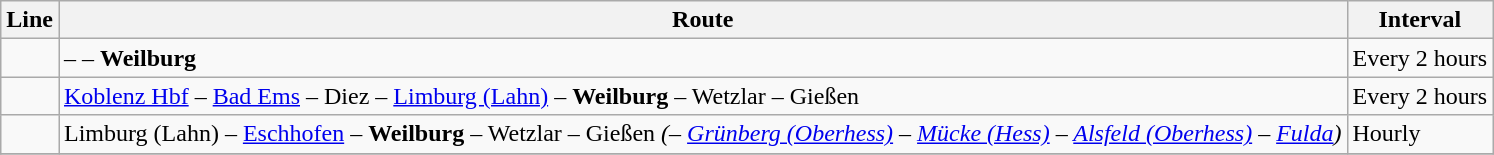<table class="wikitable">
<tr>
<th>Line</th>
<th>Route</th>
<th>Interval</th>
</tr>
<tr>
<td></td>
<td> –  – <strong>Weilburg</strong></td>
<td>Every 2 hours</td>
</tr>
<tr>
<td></td>
<td><a href='#'>Koblenz Hbf</a> – <a href='#'>Bad Ems</a>  – Diez – <a href='#'>Limburg (Lahn)</a> – <strong>Weilburg</strong> – Wetzlar – Gießen</td>
<td>Every 2 hours</td>
</tr>
<tr>
<td></td>
<td>Limburg (Lahn) – <a href='#'>Eschhofen</a> – <strong>Weilburg</strong> – Wetzlar – Gießen <em>(– <a href='#'>Grünberg (Oberhess)</a> – <a href='#'>Mücke (Hess)</a> – <a href='#'>Alsfeld (Oberhess)</a> – <a href='#'>Fulda</a>)</em></td>
<td>Hourly</td>
</tr>
<tr>
</tr>
</table>
